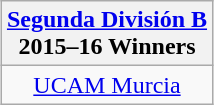<table class="wikitable" style="text-align: center; margin: 0 auto;">
<tr>
<th><a href='#'>Segunda División B</a><br>2015–16 Winners</th>
</tr>
<tr>
<td><a href='#'>UCAM Murcia</a></td>
</tr>
</table>
